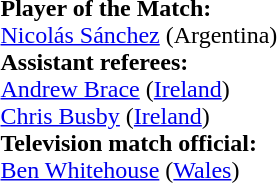<table style="width:100%">
<tr>
<td><br><strong>Player of the Match:</strong>
<br><a href='#'>Nicolás Sánchez</a> (Argentina)<br><strong>Assistant referees:</strong>
<br><a href='#'>Andrew Brace</a> (<a href='#'>Ireland</a>)
<br><a href='#'>Chris Busby</a> (<a href='#'>Ireland</a>)
<br><strong>Television match official:</strong>
<br><a href='#'>Ben Whitehouse</a> (<a href='#'>Wales</a>)</td>
</tr>
</table>
